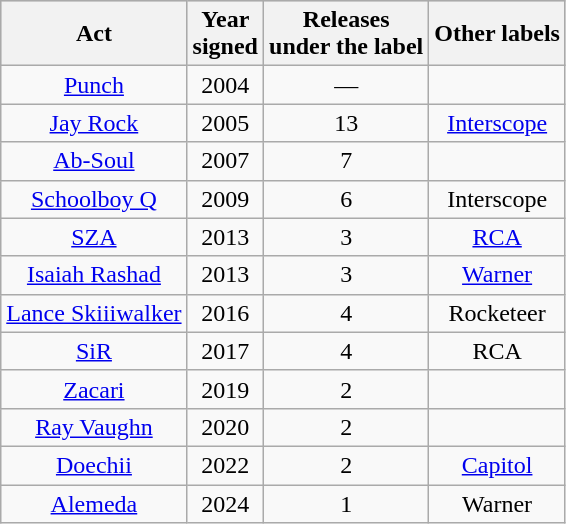<table class="wikitable sortable plainrowheaders" style="text-align:center;">
<tr style="background:#ccc;">
<th>Act</th>
<th>Year <br>signed</th>
<th>Releases <br>under the label</th>
<th>Other labels</th>
</tr>
<tr>
<td><a href='#'>Punch</a></td>
<td style="text-align:center;">2004</td>
<td style="text-align:center;">—</td>
<td></td>
</tr>
<tr>
<td><a href='#'>Jay Rock</a></td>
<td style="text-align:center;">2005</td>
<td style="text-align:center;">13</td>
<td><a href='#'>Interscope</a></td>
</tr>
<tr>
<td><a href='#'>Ab-Soul</a></td>
<td style="text-align:center;">2007</td>
<td style="text-align:center;">7</td>
<td></td>
</tr>
<tr>
<td><a href='#'>Schoolboy Q</a></td>
<td style="text-align:center;">2009</td>
<td style="text-align:center;">6</td>
<td>Interscope</td>
</tr>
<tr>
<td><a href='#'>SZA</a></td>
<td style="text-align:center;">2013</td>
<td style="text-align:center;">3</td>
<td><a href='#'>RCA</a></td>
</tr>
<tr>
<td><a href='#'>Isaiah Rashad</a></td>
<td style="text-align:center;">2013</td>
<td style="text-align:center;">3</td>
<td><a href='#'>Warner</a></td>
</tr>
<tr>
<td><a href='#'>Lance Skiiiwalker</a></td>
<td style="text-align:center;">2016</td>
<td style="text-align:center;">4</td>
<td>Rocketeer</td>
</tr>
<tr>
<td><a href='#'>SiR</a></td>
<td style="text-align:center;">2017</td>
<td style="text-align:center;">4</td>
<td>RCA</td>
</tr>
<tr>
<td><a href='#'>Zacari</a></td>
<td style="text-align:center;">2019</td>
<td style="text-align:center;">2</td>
<td></td>
</tr>
<tr>
<td><a href='#'>Ray Vaughn</a></td>
<td style="text-align:center;">2020</td>
<td style="text-align:center;">2</td>
<td></td>
</tr>
<tr>
<td><a href='#'>Doechii</a></td>
<td style="text-align:center;">2022</td>
<td style="text-align:center;">2</td>
<td><a href='#'>Capitol</a></td>
</tr>
<tr>
<td><a href='#'>Alemeda</a></td>
<td style="text-align:center;">2024</td>
<td style="text-align:center;">1</td>
<td>Warner</td>
</tr>
</table>
